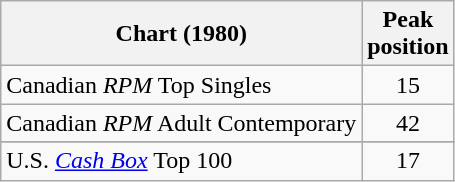<table class="wikitable sortable">
<tr>
<th>Chart (1980)</th>
<th>Peak<br>position</th>
</tr>
<tr>
<td>Canadian <em>RPM</em> Top Singles</td>
<td style="text-align:center;">15</td>
</tr>
<tr>
<td>Canadian <em>RPM</em> Adult Contemporary</td>
<td style="text-align:center;">42</td>
</tr>
<tr>
</tr>
<tr>
</tr>
<tr>
<td>U.S. <em><a href='#'>Cash Box</a></em> Top 100</td>
<td style="text-align:center;">17</td>
</tr>
</table>
